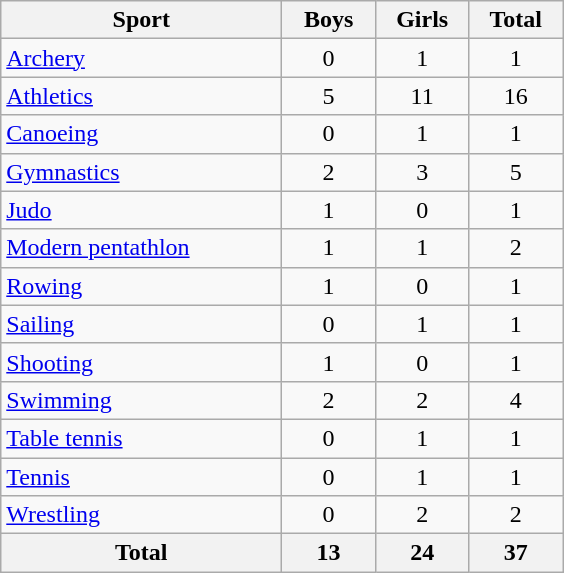<table class="wikitable sortable" style="text-align:center;">
<tr>
<th width=180>Sport</th>
<th width=55>Boys</th>
<th width=55>Girls</th>
<th width=55>Total</th>
</tr>
<tr>
<td align=left><a href='#'>Archery</a></td>
<td>0</td>
<td>1</td>
<td>1</td>
</tr>
<tr>
<td align=left><a href='#'>Athletics</a></td>
<td>5</td>
<td>11</td>
<td>16</td>
</tr>
<tr>
<td align=left><a href='#'>Canoeing</a></td>
<td>0</td>
<td>1</td>
<td>1</td>
</tr>
<tr>
<td align=left><a href='#'>Gymnastics</a></td>
<td>2</td>
<td>3</td>
<td>5</td>
</tr>
<tr>
<td align=left><a href='#'>Judo</a></td>
<td>1</td>
<td>0</td>
<td>1</td>
</tr>
<tr>
<td align=left><a href='#'>Modern pentathlon</a></td>
<td>1</td>
<td>1</td>
<td>2</td>
</tr>
<tr>
<td align=left><a href='#'>Rowing</a></td>
<td>1</td>
<td>0</td>
<td>1</td>
</tr>
<tr>
<td align=left><a href='#'>Sailing</a></td>
<td>0</td>
<td>1</td>
<td>1</td>
</tr>
<tr>
<td align=left><a href='#'>Shooting</a></td>
<td>1</td>
<td>0</td>
<td>1</td>
</tr>
<tr>
<td align=left><a href='#'>Swimming</a></td>
<td>2</td>
<td>2</td>
<td>4</td>
</tr>
<tr>
<td align=left><a href='#'>Table tennis</a></td>
<td>0</td>
<td>1</td>
<td>1</td>
</tr>
<tr>
<td align=left><a href='#'>Tennis</a></td>
<td>0</td>
<td>1</td>
<td>1</td>
</tr>
<tr>
<td align=left><a href='#'>Wrestling</a></td>
<td>0</td>
<td>2</td>
<td>2</td>
</tr>
<tr>
<th>Total</th>
<th>13</th>
<th>24</th>
<th>37</th>
</tr>
</table>
